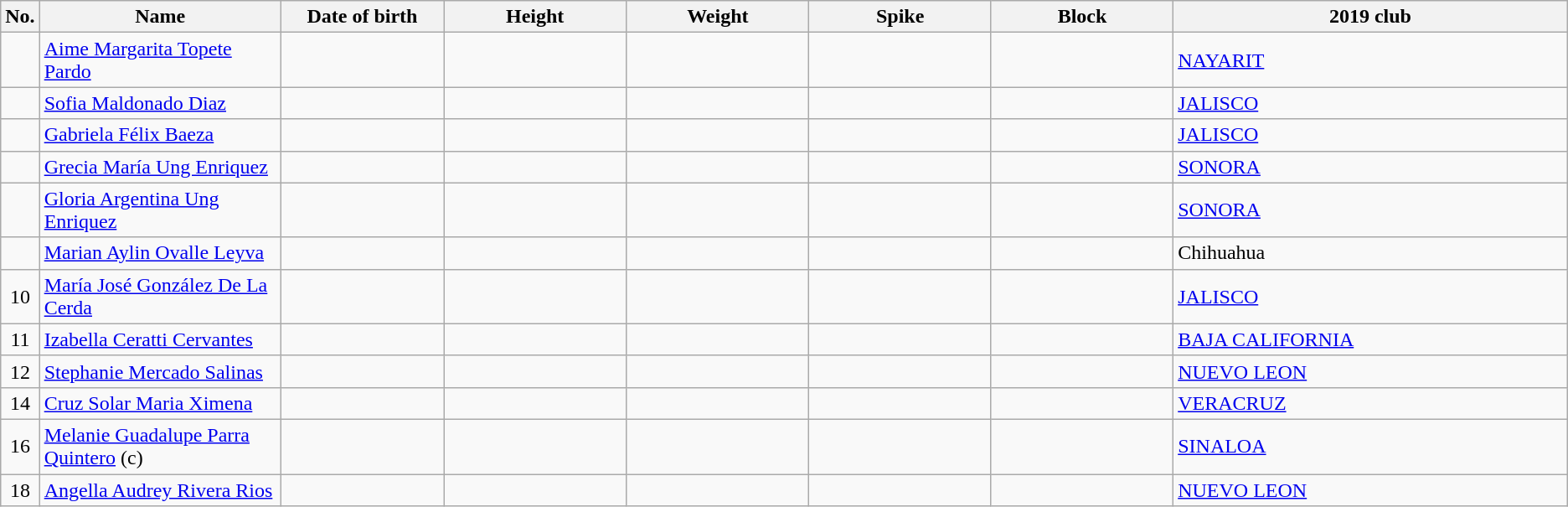<table class="wikitable sortable" style="font-size:100%; text-align:center;">
<tr>
<th>No.</th>
<th style="width:12em">Name</th>
<th style="width:8em">Date of birth</th>
<th style="width:9em">Height</th>
<th style="width:9em">Weight</th>
<th style="width:9em">Spike</th>
<th style="width:9em">Block</th>
<th style="width:20em">2019 club</th>
</tr>
<tr>
<td></td>
<td align=left><a href='#'>Aime Margarita Topete Pardo</a></td>
<td align=right></td>
<td></td>
<td></td>
<td></td>
<td></td>
<td align=left> <a href='#'>NAYARIT</a></td>
</tr>
<tr>
<td></td>
<td align=left><a href='#'>Sofia Maldonado Diaz</a></td>
<td align=right></td>
<td></td>
<td></td>
<td></td>
<td></td>
<td align=left> <a href='#'>JALISCO</a></td>
</tr>
<tr>
<td></td>
<td align=left><a href='#'>Gabriela Félix Baeza</a></td>
<td align=right></td>
<td></td>
<td></td>
<td></td>
<td></td>
<td align=left> <a href='#'>JALISCO</a></td>
</tr>
<tr>
<td></td>
<td align=left><a href='#'>Grecia María Ung Enriquez</a></td>
<td align=right></td>
<td></td>
<td></td>
<td></td>
<td></td>
<td align=left> <a href='#'>SONORA</a></td>
</tr>
<tr>
<td></td>
<td align=left><a href='#'>Gloria Argentina Ung Enriquez</a></td>
<td align=right></td>
<td></td>
<td></td>
<td></td>
<td></td>
<td align=left> <a href='#'>SONORA</a></td>
</tr>
<tr>
<td></td>
<td align=left><a href='#'>Marian Aylin Ovalle Leyva</a></td>
<td align=right></td>
<td></td>
<td></td>
<td></td>
<td></td>
<td align=left> Chihuahua</td>
</tr>
<tr>
<td>10</td>
<td align=left><a href='#'>María José González De La Cerda</a></td>
<td align=right></td>
<td></td>
<td></td>
<td></td>
<td></td>
<td align=left> <a href='#'>JALISCO</a></td>
</tr>
<tr>
<td>11</td>
<td align=left><a href='#'>Izabella Ceratti Cervantes</a></td>
<td align=right></td>
<td></td>
<td></td>
<td></td>
<td></td>
<td align=left> <a href='#'>BAJA CALIFORNIA</a></td>
</tr>
<tr>
<td>12</td>
<td align=left><a href='#'>Stephanie Mercado Salinas</a></td>
<td align=right></td>
<td></td>
<td></td>
<td></td>
<td></td>
<td align=left> <a href='#'>NUEVO LEON</a></td>
</tr>
<tr>
<td>14</td>
<td align=left><a href='#'>Cruz Solar Maria Ximena</a></td>
<td align=right></td>
<td></td>
<td></td>
<td></td>
<td></td>
<td align=left> <a href='#'>VERACRUZ</a></td>
</tr>
<tr>
<td>16</td>
<td align=left><a href='#'>Melanie Guadalupe Parra Quintero</a> (c)</td>
<td align=right></td>
<td></td>
<td></td>
<td></td>
<td></td>
<td align=left> <a href='#'>SINALOA</a></td>
</tr>
<tr>
<td>18</td>
<td align=left><a href='#'>Angella Audrey Rivera Rios</a></td>
<td align=right></td>
<td></td>
<td></td>
<td></td>
<td></td>
<td align=left> <a href='#'>NUEVO LEON</a></td>
</tr>
</table>
